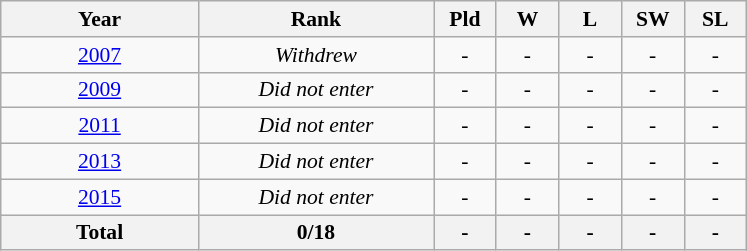<table class="wikitable" style="text-align: center;font-size:90%;">
<tr>
<th width=125>Year</th>
<th width=150>Rank</th>
<th width=35>Pld</th>
<th width=35>W</th>
<th width=35>L</th>
<th width=35>SW</th>
<th width=35>SL</th>
</tr>
<tr>
<td> <a href='#'>2007</a></td>
<td><em>Withdrew</em></td>
<td>-</td>
<td>-</td>
<td>-</td>
<td>-</td>
<td>-</td>
</tr>
<tr>
<td> <a href='#'>2009</a></td>
<td><em>Did not enter</em></td>
<td>-</td>
<td>-</td>
<td>-</td>
<td>-</td>
<td>-</td>
</tr>
<tr>
<td> <a href='#'>2011</a></td>
<td><em>Did not enter</em></td>
<td>-</td>
<td>-</td>
<td>-</td>
<td>-</td>
<td>-</td>
</tr>
<tr>
<td> <a href='#'>2013</a></td>
<td><em>Did not enter</em></td>
<td>-</td>
<td>-</td>
<td>-</td>
<td>-</td>
<td>-</td>
</tr>
<tr>
<td> <a href='#'>2015</a></td>
<td><em>Did not enter</em></td>
<td>-</td>
<td>-</td>
<td>-</td>
<td>-</td>
<td>-</td>
</tr>
<tr>
<th>Total</th>
<th>0/18</th>
<th>-</th>
<th>-</th>
<th>-</th>
<th>-</th>
<th>-</th>
</tr>
</table>
